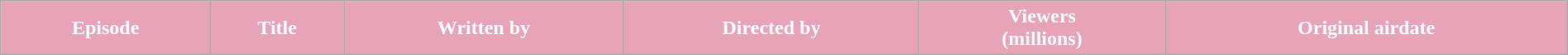<table class="wikitable plainrowheaders" style="width:100%;">
<tr style="color:#fff;">
<th style="background:#E7A3B7;">Episode</th>
<th style="background:#E7A3B7;">Title</th>
<th style="background:#E7A3B7;">Written by</th>
<th style="background:#E7A3B7;">Directed by</th>
<th style="background:#E7A3B7;">Viewers<br>(millions)</th>
<th style="background:#E7A3B7;">Original airdate<br>

</th>
</tr>
</table>
